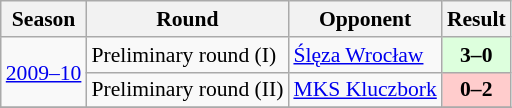<table class=wikitable style="font-size: 90%; style="width: 70%; text-align:center">
<tr>
<th>Season</th>
<th>Round</th>
<th>Opponent</th>
<th>Result</th>
</tr>
<tr>
<td rowspan=2><a href='#'>2009–10</a></td>
<td>Preliminary round (I)</td>
<td><a href='#'>Ślęza Wrocław</a></td>
<td align="center" style="background:#dfd;"><strong>3–0</strong></td>
</tr>
<tr>
<td>Preliminary round (II)</td>
<td><a href='#'>MKS Kluczbork</a></td>
<td align="center" style="background:#FFCCCC;"><strong>0–2</strong></td>
</tr>
<tr>
</tr>
</table>
